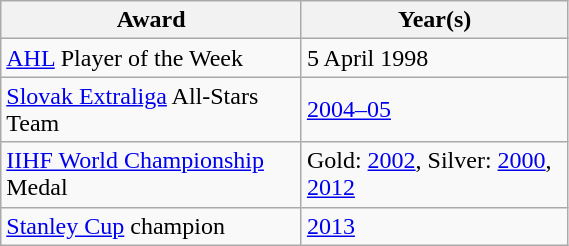<table class="wikitable" style="width:30%;">
<tr>
<th>Award</th>
<th>Year(s)</th>
</tr>
<tr>
<td><a href='#'>AHL</a> Player of the Week</td>
<td>5 April 1998</td>
</tr>
<tr>
<td><a href='#'>Slovak Extraliga</a> All-Stars Team</td>
<td><a href='#'>2004–05</a></td>
</tr>
<tr>
<td><a href='#'>IIHF World Championship</a> Medal</td>
<td>Gold: <a href='#'>2002</a>, Silver: <a href='#'>2000</a>, <a href='#'>2012</a></td>
</tr>
<tr>
<td><a href='#'>Stanley Cup</a> champion</td>
<td><a href='#'>2013</a></td>
</tr>
</table>
